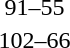<table style="text-align:center">
<tr>
<th width=200></th>
<th width=100></th>
<th width=200></th>
</tr>
<tr>
<td align=right><strong></strong></td>
<td align=center>91–55</td>
<td align=left></td>
</tr>
<tr>
<td align=right><strong></strong></td>
<td align=center>102–66</td>
<td align=left></td>
</tr>
</table>
